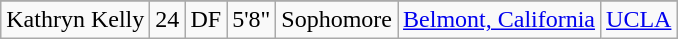<table class="wikitable sortable" style="text-align:center;" border="1">
<tr align=center>
</tr>
<tr>
<td>Kathryn Kelly</td>
<td>24</td>
<td>DF</td>
<td>5'8"</td>
<td>Sophomore</td>
<td><a href='#'>Belmont, California</a></td>
<td><a href='#'>UCLA</a></td>
</tr>
</table>
